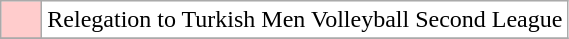<table class="wikitable">
<tr>
<td bgcolor="#FFCCCC" width="20"></td>
<td bgcolor="#ffffff" align="left">Relegation to Turkish Men Volleyball Second League</td>
</tr>
<tr>
</tr>
</table>
